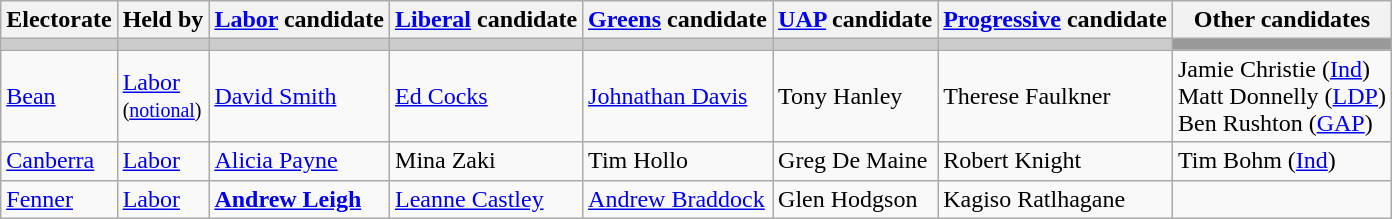<table class="wikitable">
<tr>
<th>Electorate</th>
<th>Held by</th>
<th><a href='#'>Labor</a> candidate</th>
<th><a href='#'>Liberal</a> candidate</th>
<th><a href='#'>Greens</a> candidate</th>
<th><a href='#'>UAP</a> candidate</th>
<th><a href='#'>Progressive</a> candidate</th>
<th>Other candidates</th>
</tr>
<tr style="background:#ccc;">
<td></td>
<td></td>
<td></td>
<td></td>
<td></td>
<td></td>
<td></td>
<td style="background:#999;"></td>
</tr>
<tr>
<td><a href='#'>Bean</a></td>
<td><a href='#'>Labor</a><br><small>(<a href='#'>notional</a>)</small></td>
<td><a href='#'>David Smith</a></td>
<td><a href='#'>Ed Cocks</a></td>
<td><a href='#'>Johnathan Davis</a></td>
<td>Tony Hanley</td>
<td>Therese Faulkner</td>
<td>Jamie Christie (<a href='#'>Ind</a>)<br>Matt Donnelly (<a href='#'>LDP</a>)<br>Ben Rushton (<a href='#'>GAP</a>)</td>
</tr>
<tr>
<td><a href='#'>Canberra</a></td>
<td><a href='#'>Labor</a></td>
<td><a href='#'>Alicia Payne</a></td>
<td>Mina Zaki</td>
<td>Tim Hollo</td>
<td>Greg De Maine</td>
<td>Robert Knight</td>
<td>Tim Bohm (<a href='#'>Ind</a>)</td>
</tr>
<tr>
<td><a href='#'>Fenner</a></td>
<td><a href='#'>Labor</a></td>
<td><strong><a href='#'>Andrew Leigh</a></strong></td>
<td><a href='#'>Leanne Castley</a></td>
<td><a href='#'>Andrew Braddock</a></td>
<td>Glen Hodgson</td>
<td>Kagiso Ratlhagane</td>
<td></td>
</tr>
</table>
